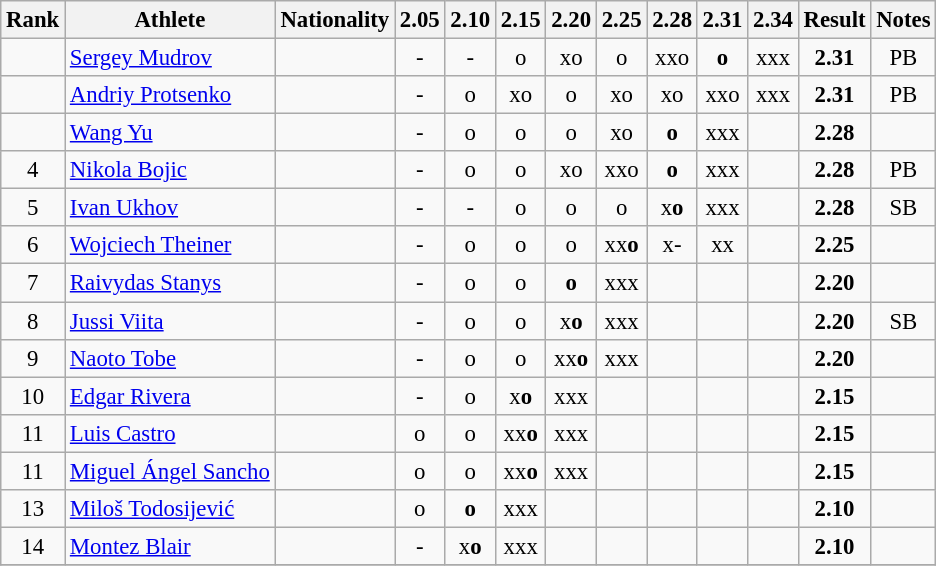<table class="wikitable sortable" style="text-align:center;font-size:95%">
<tr>
<th>Rank</th>
<th>Athlete</th>
<th>Nationality</th>
<th>2.05</th>
<th>2.10</th>
<th>2.15</th>
<th>2.20</th>
<th>2.25</th>
<th>2.28</th>
<th>2.31</th>
<th>2.34</th>
<th>Result</th>
<th>Notes</th>
</tr>
<tr>
<td></td>
<td align="left"><a href='#'>Sergey Mudrov</a></td>
<td align=left></td>
<td>-</td>
<td>-</td>
<td>o</td>
<td>xo</td>
<td>o</td>
<td>xxo</td>
<td><strong>o </strong></td>
<td>xxx</td>
<td><strong>2.31</strong></td>
<td>PB</td>
</tr>
<tr>
<td></td>
<td align="left"><a href='#'>Andriy Protsenko</a></td>
<td align=left></td>
<td>-</td>
<td>o</td>
<td>xo</td>
<td>o</td>
<td>xo</td>
<td>xo</td>
<td>xxo</td>
<td>xxx</td>
<td><strong>2.31</strong></td>
<td>PB</td>
</tr>
<tr>
<td></td>
<td align="left"><a href='#'>Wang Yu</a></td>
<td align=left></td>
<td>-</td>
<td>o</td>
<td>o</td>
<td>o</td>
<td>xo</td>
<td><strong>o </strong></td>
<td>xxx</td>
<td></td>
<td><strong>2.28</strong></td>
<td></td>
</tr>
<tr>
<td>4</td>
<td align="left"><a href='#'>Nikola Bojic</a></td>
<td align=left></td>
<td>-</td>
<td>o</td>
<td>o</td>
<td>xo</td>
<td>xxo</td>
<td><strong>o </strong></td>
<td>xxx</td>
<td></td>
<td><strong>2.28</strong></td>
<td>PB</td>
</tr>
<tr>
<td>5</td>
<td align="left"><a href='#'>Ivan Ukhov</a></td>
<td align=left></td>
<td>-</td>
<td>-</td>
<td>o</td>
<td>o</td>
<td>o</td>
<td>x<strong>o</strong></td>
<td>xxx</td>
<td></td>
<td><strong>2.28</strong></td>
<td>SB</td>
</tr>
<tr>
<td>6</td>
<td align="left"><a href='#'>Wojciech Theiner</a></td>
<td align=left></td>
<td>-</td>
<td>o</td>
<td>o</td>
<td>o</td>
<td>xx<strong>o</strong></td>
<td>x-</td>
<td>xx</td>
<td></td>
<td><strong>2.25</strong></td>
<td></td>
</tr>
<tr>
<td>7</td>
<td align="left"><a href='#'>Raivydas Stanys</a></td>
<td align=left></td>
<td>-</td>
<td>o</td>
<td>o</td>
<td><strong>o </strong></td>
<td>xxx</td>
<td></td>
<td></td>
<td></td>
<td><strong>2.20</strong></td>
<td></td>
</tr>
<tr>
<td>8</td>
<td align="left"><a href='#'>Jussi Viita</a></td>
<td align=left></td>
<td>-</td>
<td>o</td>
<td>o</td>
<td>x<strong>o</strong></td>
<td>xxx</td>
<td></td>
<td></td>
<td></td>
<td><strong>2.20</strong></td>
<td>SB</td>
</tr>
<tr>
<td>9</td>
<td align="left"><a href='#'>Naoto Tobe</a></td>
<td align=left></td>
<td>-</td>
<td>o</td>
<td>o</td>
<td>xx<strong>o</strong></td>
<td>xxx</td>
<td></td>
<td></td>
<td></td>
<td><strong>2.20</strong></td>
<td></td>
</tr>
<tr>
<td>10</td>
<td align="left"><a href='#'>Edgar Rivera</a></td>
<td align=left></td>
<td>-</td>
<td>o</td>
<td>x<strong>o</strong></td>
<td>xxx</td>
<td></td>
<td></td>
<td></td>
<td></td>
<td><strong>2.15</strong></td>
<td></td>
</tr>
<tr>
<td>11</td>
<td align="left"><a href='#'>Luis Castro</a></td>
<td align=left></td>
<td>o</td>
<td>o</td>
<td>xx<strong>o</strong></td>
<td>xxx</td>
<td></td>
<td></td>
<td></td>
<td></td>
<td><strong>2.15</strong></td>
<td></td>
</tr>
<tr>
<td>11</td>
<td align="left"><a href='#'>Miguel Ángel Sancho</a></td>
<td align=left></td>
<td>o</td>
<td>o</td>
<td>xx<strong>o</strong></td>
<td>xxx</td>
<td></td>
<td></td>
<td></td>
<td></td>
<td><strong>2.15</strong></td>
<td></td>
</tr>
<tr>
<td>13</td>
<td align="left"><a href='#'>Miloš Todosijević</a></td>
<td align=left></td>
<td>o</td>
<td><strong>o </strong></td>
<td>xxx</td>
<td></td>
<td></td>
<td></td>
<td></td>
<td></td>
<td><strong>2.10</strong></td>
<td></td>
</tr>
<tr>
<td>14</td>
<td align="left"><a href='#'>Montez Blair</a></td>
<td align=left></td>
<td>-</td>
<td>x<strong>o</strong></td>
<td>xxx</td>
<td></td>
<td></td>
<td></td>
<td></td>
<td></td>
<td><strong>2.10</strong></td>
<td></td>
</tr>
<tr>
</tr>
</table>
